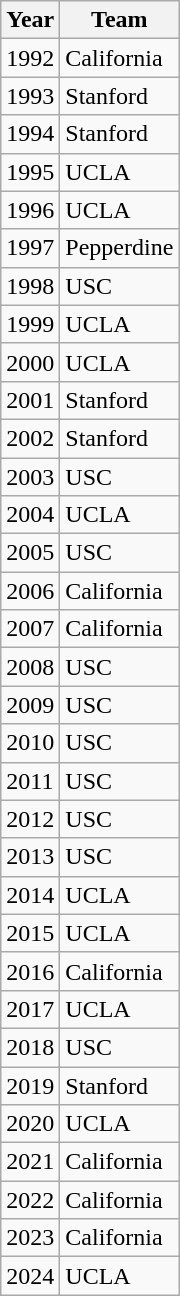<table class="wikitable">
<tr>
<th>Year</th>
<th>Team</th>
</tr>
<tr>
<td>1992</td>
<td>California</td>
</tr>
<tr>
<td>1993</td>
<td>Stanford</td>
</tr>
<tr>
<td>1994</td>
<td>Stanford</td>
</tr>
<tr>
<td>1995</td>
<td>UCLA</td>
</tr>
<tr>
<td>1996</td>
<td>UCLA</td>
</tr>
<tr>
<td>1997</td>
<td>Pepperdine</td>
</tr>
<tr>
<td>1998</td>
<td>USC</td>
</tr>
<tr>
<td>1999</td>
<td>UCLA</td>
</tr>
<tr>
<td>2000</td>
<td>UCLA</td>
</tr>
<tr>
<td>2001</td>
<td>Stanford</td>
</tr>
<tr>
<td>2002</td>
<td>Stanford</td>
</tr>
<tr>
<td>2003</td>
<td>USC</td>
</tr>
<tr>
<td>2004</td>
<td>UCLA</td>
</tr>
<tr>
<td>2005</td>
<td>USC</td>
</tr>
<tr>
<td>2006</td>
<td>California</td>
</tr>
<tr>
<td>2007</td>
<td>California</td>
</tr>
<tr>
<td>2008</td>
<td>USC</td>
</tr>
<tr>
<td>2009</td>
<td>USC</td>
</tr>
<tr>
<td>2010</td>
<td>USC</td>
</tr>
<tr>
<td>2011</td>
<td>USC</td>
</tr>
<tr>
<td>2012</td>
<td>USC</td>
</tr>
<tr>
<td>2013</td>
<td>USC</td>
</tr>
<tr>
<td>2014</td>
<td>UCLA</td>
</tr>
<tr>
<td>2015</td>
<td>UCLA</td>
</tr>
<tr>
<td>2016</td>
<td>California</td>
</tr>
<tr>
<td>2017</td>
<td>UCLA</td>
</tr>
<tr>
<td>2018</td>
<td>USC</td>
</tr>
<tr>
<td>2019</td>
<td>Stanford</td>
</tr>
<tr>
<td>2020</td>
<td>UCLA</td>
</tr>
<tr>
<td>2021</td>
<td>California</td>
</tr>
<tr>
<td>2022</td>
<td>California</td>
</tr>
<tr>
<td>2023</td>
<td>California</td>
</tr>
<tr>
<td>2024</td>
<td>UCLA</td>
</tr>
</table>
